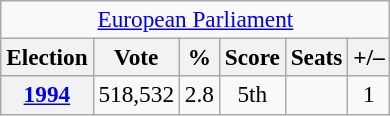<table class="wikitable" style="font-size:97%; text-align:center;">
<tr>
<td colspan="6"><a href='#'>European Parliament</a></td>
</tr>
<tr>
<th>Election</th>
<th>Vote</th>
<th>%</th>
<th>Score</th>
<th>Seats</th>
<th>+/–</th>
</tr>
<tr>
<th><a href='#'>1994</a></th>
<td>518,532</td>
<td>2.8</td>
<td>5th</td>
<td></td>
<td>1</td>
</tr>
</table>
